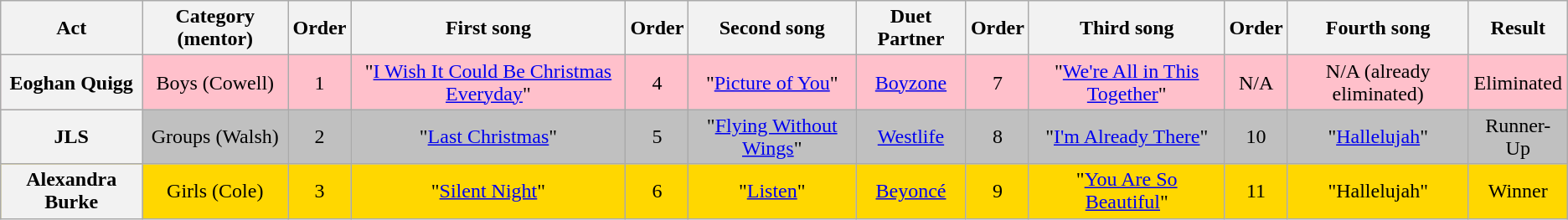<table class="wikitable plainrowheaders" style="text-align:center;">
<tr>
<th scope="col">Act</th>
<th scope="col">Category (mentor)</th>
<th scope="col">Order</th>
<th scope=col>First song</th>
<th scope=col>Order</th>
<th scope=col>Second song</th>
<th scope=col>Duet Partner</th>
<th scope=col>Order</th>
<th scope=col>Third song</th>
<th scope=col>Order</th>
<th scope="col">Fourth song</th>
<th scope="col">Result</th>
</tr>
<tr style="background:pink;">
<th scope=row>Eoghan Quigg</th>
<td>Boys (Cowell)</td>
<td>1</td>
<td>"<a href='#'>I Wish It Could Be Christmas Everyday</a>"</td>
<td>4</td>
<td>"<a href='#'>Picture of You</a>"</td>
<td><a href='#'>Boyzone</a></td>
<td>7</td>
<td>"<a href='#'>We're All in This Together</a>"</td>
<td>N/A</td>
<td>N/A (already eliminated)</td>
<td>Eliminated</td>
</tr>
<tr style="background:silver;">
<th scope=row>JLS</th>
<td>Groups (Walsh)</td>
<td>2</td>
<td>"<a href='#'>Last Christmas</a>"</td>
<td>5</td>
<td>"<a href='#'>Flying Without Wings</a>"</td>
<td><a href='#'>Westlife</a></td>
<td>8</td>
<td>"<a href='#'>I'm Already There</a>"</td>
<td>10</td>
<td>"<a href='#'>Hallelujah</a>"</td>
<td>Runner-Up</td>
</tr>
<tr style="background:gold;">
<th scope=row>Alexandra Burke</th>
<td>Girls (Cole)</td>
<td>3</td>
<td>"<a href='#'>Silent Night</a>"</td>
<td>6</td>
<td>"<a href='#'>Listen</a>"</td>
<td><a href='#'>Beyoncé</a></td>
<td>9</td>
<td>"<a href='#'>You Are So Beautiful</a>"</td>
<td>11</td>
<td>"Hallelujah" </td>
<td>Winner</td>
</tr>
</table>
